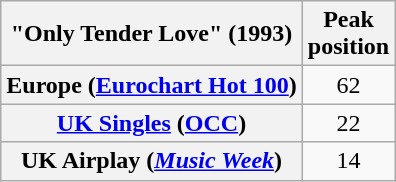<table class="wikitable sortable plainrowheaders" style="text-align:center">
<tr>
<th>"Only Tender Love" (1993)</th>
<th>Peak<br>position</th>
</tr>
<tr>
<th scope="row">Europe (<a href='#'>Eurochart Hot 100</a>)</th>
<td>62</td>
</tr>
<tr>
<th scope="row"><a href='#'>UK Singles</a> (<a href='#'>OCC</a>)</th>
<td>22</td>
</tr>
<tr>
<th scope="row">UK Airplay (<em><a href='#'>Music Week</a></em>)</th>
<td>14</td>
</tr>
</table>
